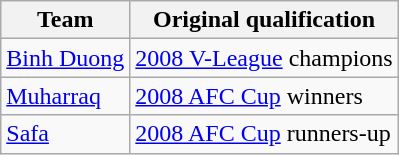<table class="wikitable">
<tr>
<th>Team</th>
<th>Original qualification</th>
</tr>
<tr>
<td> <a href='#'>Binh Duong</a></td>
<td><a href='#'>2008 V-League</a> champions</td>
</tr>
<tr>
<td> <a href='#'>Muharraq</a></td>
<td><a href='#'>2008 AFC Cup</a> winners</td>
</tr>
<tr>
<td> <a href='#'>Safa</a></td>
<td><a href='#'>2008 AFC Cup</a> runners-up</td>
</tr>
</table>
